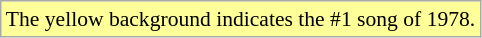<table class="wikitable" style="font-size:90%;">
<tr>
<td style="background-color:#FFFF99">The yellow background indicates the #1 song of 1978.</td>
</tr>
</table>
